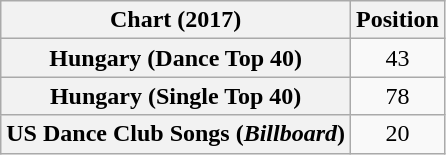<table class="wikitable sortable plainrowheaders" style="text-align:center">
<tr>
<th scope="col">Chart (2017)</th>
<th scope="col">Position</th>
</tr>
<tr>
<th scope="row">Hungary (Dance Top 40)</th>
<td>43</td>
</tr>
<tr>
<th scope="row">Hungary (Single Top 40)</th>
<td>78</td>
</tr>
<tr>
<th scope="row">US Dance Club Songs (<em>Billboard</em>)</th>
<td>20</td>
</tr>
</table>
